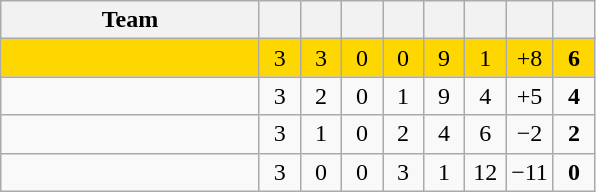<table class="wikitable" style="text-align:center">
<tr>
<th width=165>Team</th>
<th width=20></th>
<th width=20></th>
<th width=20></th>
<th width=20></th>
<th width=20></th>
<th width=20></th>
<th width=20></th>
<th width=20></th>
</tr>
<tr align=center bgcolor=gold>
<td align=left></td>
<td>3</td>
<td>3</td>
<td>0</td>
<td>0</td>
<td>9</td>
<td>1</td>
<td>+8</td>
<td><strong>6</strong></td>
</tr>
<tr align=center>
<td align=left></td>
<td>3</td>
<td>2</td>
<td>0</td>
<td>1</td>
<td>9</td>
<td>4</td>
<td>+5</td>
<td><strong>4</strong></td>
</tr>
<tr align=center>
<td align=left></td>
<td>3</td>
<td>1</td>
<td>0</td>
<td>2</td>
<td>4</td>
<td>6</td>
<td>−2</td>
<td><strong>2</strong></td>
</tr>
<tr align=center>
<td align=left></td>
<td>3</td>
<td>0</td>
<td>0</td>
<td>3</td>
<td>1</td>
<td>12</td>
<td>−11</td>
<td><strong>0</strong></td>
</tr>
</table>
